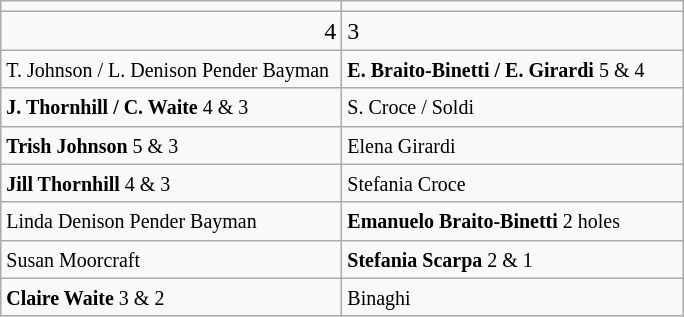<table class="wikitable">
<tr>
<td align="center" width="220"></td>
<td align="center" width="220"></td>
</tr>
<tr>
<td align="right">4</td>
<td>3</td>
</tr>
<tr>
<td><small>T. Johnson / L. Denison Pender Bayman</small></td>
<td><small><strong>E. Braito-Binetti / E. Girardi</strong> 5 & 4</small></td>
</tr>
<tr>
<td><small><strong>J. Thornhill / C. Waite</strong> 4 & 3</small></td>
<td><small>S. Croce / Soldi</small></td>
</tr>
<tr>
<td><small><strong>Trish Johnson</strong> 5 & 3</small></td>
<td><small>Elena Girardi</small></td>
</tr>
<tr>
<td><small><strong>Jill Thornhill</strong> 4 & 3</small></td>
<td><small>Stefania Croce</small></td>
</tr>
<tr>
<td><small>Linda Denison Pender Bayman</small></td>
<td><small><strong>Emanuelo Braito-Binetti</strong> 2 holes</small></td>
</tr>
<tr>
<td><small>Susan Moorcraft</small></td>
<td><small><strong>Stefania Scarpa</strong> 2 & 1</small></td>
</tr>
<tr>
<td><small><strong>Claire Waite</strong> 3 & 2</small></td>
<td><small>Binaghi</small></td>
</tr>
</table>
